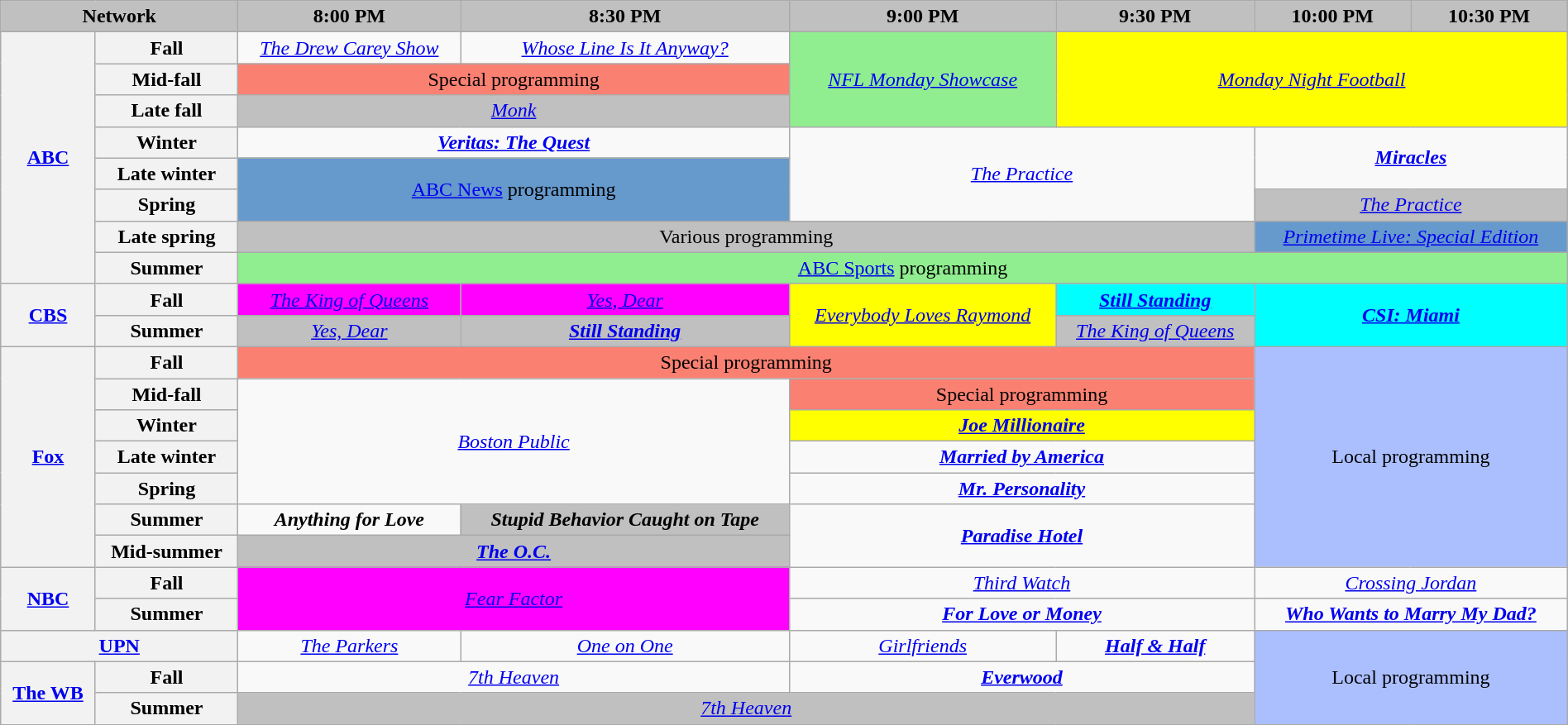<table class="wikitable" style="width:100%;margin-right:0;text-align:center">
<tr>
<th colspan="2" style="background-color:#C0C0C0;text-align:center">Network</th>
<th style="background-color:#C0C0C0;text-align:center">8:00 PM</th>
<th style="background-color:#C0C0C0;text-align:center">8:30 PM</th>
<th style="background-color:#C0C0C0;text-align:center">9:00 PM</th>
<th style="background-color:#C0C0C0;text-align:center">9:30 PM</th>
<th style="background-color:#C0C0C0;text-align:center">10:00 PM</th>
<th style="background-color:#C0C0C0;text-align:center">10:30 PM</th>
</tr>
<tr>
<th rowspan="8"><a href='#'>ABC</a></th>
<th>Fall</th>
<td><em><a href='#'>The Drew Carey Show</a></em></td>
<td><em><a href='#'>Whose Line Is It Anyway?</a></em></td>
<td rowspan="3" style="background:lightgreen;"><em><a href='#'>NFL Monday Showcase</a></em></td>
<td rowspan="3" colspan="3" style="background:yellow;"><em><a href='#'>Monday Night Football</a></em> </td>
</tr>
<tr>
<th>Mid-fall</th>
<td colspan="2" style="background:#FA8072;">Special programming</td>
</tr>
<tr>
<th>Late fall</th>
<td colspan="2" style="background:#C0C0C0;"><em><a href='#'>Monk</a></em> </td>
</tr>
<tr>
<th>Winter</th>
<td colspan="2"><strong><em><a href='#'>Veritas: The Quest</a></em></strong></td>
<td rowspan="3" colspan="2"><em><a href='#'>The Practice</a></em></td>
<td rowspan="2" colspan="2"><strong><em><a href='#'>Miracles</a></em></strong></td>
</tr>
<tr>
<th>Late winter</th>
<td colspan="2" rowspan="2" style="background:#6699CC;"><a href='#'>ABC News</a> programming</td>
</tr>
<tr>
<th>Spring</th>
<td colspan="2" style="background:#C0C0C0;"><em><a href='#'>The Practice</a></em> </td>
</tr>
<tr>
<th>Late spring</th>
<td colspan="4" style="background:#C0C0C0;">Various programming</td>
<td colspan="2" style="background:#6699CC;"><em><a href='#'>Primetime Live: Special Edition</a></em></td>
</tr>
<tr>
<th>Summer</th>
<td colspan="6" style="background:lightgreen;"><a href='#'>ABC Sports</a> programming</td>
</tr>
<tr>
<th rowspan="2"><a href='#'>CBS</a></th>
<th>Fall</th>
<td style="background:magenta;"><em><a href='#'>The King of Queens</a></em> </td>
<td style="background:magenta;"><em><a href='#'>Yes, Dear</a></em> </td>
<td rowspan="2" style="background:yellow;"><em><a href='#'>Everybody Loves Raymond</a></em> </td>
<td style="background:cyan;"><strong><em><a href='#'>Still Standing</a></em></strong> </td>
<td colspan="2" rowspan="2" style="background:cyan;"><strong><em><a href='#'>CSI: Miami</a></em></strong> </td>
</tr>
<tr>
<th>Summer</th>
<td style="background:#C0C0C0;"><em><a href='#'>Yes, Dear</a></em> </td>
<td style="background:#C0C0C0;"><strong><em><a href='#'>Still Standing</a></em></strong> </td>
<td style="background:#C0C0C0;"><em><a href='#'>The King of Queens</a></em> </td>
</tr>
<tr>
<th rowspan="7"><a href='#'>Fox</a></th>
<th>Fall</th>
<td colspan="4" style="background:#FA8072;">Special programming</td>
<td colspan="2" rowspan="7" style="background:#abbfff;">Local programming</td>
</tr>
<tr>
<th>Mid-fall</th>
<td colspan="2" rowspan="4"><em><a href='#'>Boston Public</a></em></td>
<td colspan="2" style="background:#FA8072;">Special programming</td>
</tr>
<tr>
<th>Winter</th>
<td colspan="2" style="background:yellow;"><strong><em><a href='#'>Joe Millionaire</a></em></strong> </td>
</tr>
<tr>
<th>Late winter</th>
<td colspan="2"><strong><em><a href='#'>Married by America</a></em></strong></td>
</tr>
<tr>
<th>Spring</th>
<td colspan="2"><strong><em><a href='#'>Mr. Personality</a></em></strong></td>
</tr>
<tr>
<th>Summer</th>
<td><strong><em>Anything for Love</em></strong></td>
<td style="background:#C0C0C0;"><strong><em>Stupid Behavior Caught on Tape</em></strong> </td>
<td colspan="2" rowspan="2"><strong><em><a href='#'>Paradise Hotel</a></em></strong></td>
</tr>
<tr>
<th>Mid-summer</th>
<td colspan="2" style="background:#C0C0C0;"><strong><em><a href='#'>The O.C.</a></em></strong> </td>
</tr>
<tr>
<th rowspan="2"><a href='#'>NBC</a></th>
<th>Fall</th>
<td rowspan="2" colspan="2" style="background:magenta;"><em><a href='#'>Fear Factor</a></em> </td>
<td colspan="2"><em><a href='#'>Third Watch</a></em></td>
<td colspan="2"><em><a href='#'>Crossing Jordan</a></em></td>
</tr>
<tr>
<th>Summer</th>
<td colspan="2"><strong><em><a href='#'>For Love or Money</a></em></strong></td>
<td colspan="2"><strong><em><a href='#'>Who Wants to Marry My Dad?</a></em></strong></td>
</tr>
<tr>
<th colspan="2"><a href='#'>UPN</a></th>
<td><em><a href='#'>The Parkers</a></em></td>
<td><em><a href='#'>One on One</a></em></td>
<td><em><a href='#'>Girlfriends</a></em></td>
<td><strong><em><a href='#'>Half & Half</a></em></strong></td>
<td rowspan="3" colspan="2" style="background:#abbfff;">Local programming</td>
</tr>
<tr>
<th rowspan="2"><a href='#'>The WB</a></th>
<th>Fall</th>
<td colspan="2"><em><a href='#'>7th Heaven</a></em></td>
<td colspan="2"><strong><em><a href='#'>Everwood</a></em></strong></td>
</tr>
<tr>
<th>Summer</th>
<td colspan="4" style="background:#C0C0C0;"><em><a href='#'>7th Heaven</a></em> </td>
</tr>
</table>
